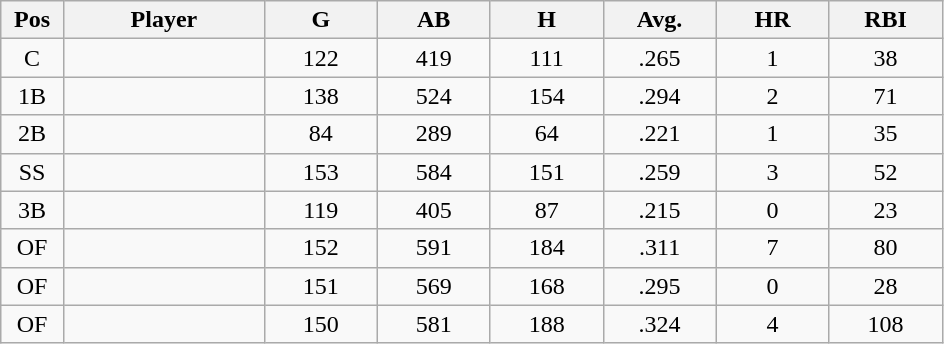<table class="wikitable sortable">
<tr>
<th bgcolor="#DDDDFF" width="5%">Pos</th>
<th bgcolor="#DDDDFF" width="16%">Player</th>
<th bgcolor="#DDDDFF" width="9%">G</th>
<th bgcolor="#DDDDFF" width="9%">AB</th>
<th bgcolor="#DDDDFF" width="9%">H</th>
<th bgcolor="#DDDDFF" width="9%">Avg.</th>
<th bgcolor="#DDDDFF" width="9%">HR</th>
<th bgcolor="#DDDDFF" width="9%">RBI</th>
</tr>
<tr align="center">
<td>C</td>
<td></td>
<td>122</td>
<td>419</td>
<td>111</td>
<td>.265</td>
<td>1</td>
<td>38</td>
</tr>
<tr align="center">
<td>1B</td>
<td></td>
<td>138</td>
<td>524</td>
<td>154</td>
<td>.294</td>
<td>2</td>
<td>71</td>
</tr>
<tr align="center">
<td>2B</td>
<td></td>
<td>84</td>
<td>289</td>
<td>64</td>
<td>.221</td>
<td>1</td>
<td>35</td>
</tr>
<tr align="center">
<td>SS</td>
<td></td>
<td>153</td>
<td>584</td>
<td>151</td>
<td>.259</td>
<td>3</td>
<td>52</td>
</tr>
<tr align="center">
<td>3B</td>
<td></td>
<td>119</td>
<td>405</td>
<td>87</td>
<td>.215</td>
<td>0</td>
<td>23</td>
</tr>
<tr align="center">
<td>OF</td>
<td></td>
<td>152</td>
<td>591</td>
<td>184</td>
<td>.311</td>
<td>7</td>
<td>80</td>
</tr>
<tr align="center">
<td>OF</td>
<td></td>
<td>151</td>
<td>569</td>
<td>168</td>
<td>.295</td>
<td>0</td>
<td>28</td>
</tr>
<tr align="center">
<td>OF</td>
<td></td>
<td>150</td>
<td>581</td>
<td>188</td>
<td>.324</td>
<td>4</td>
<td>108</td>
</tr>
</table>
